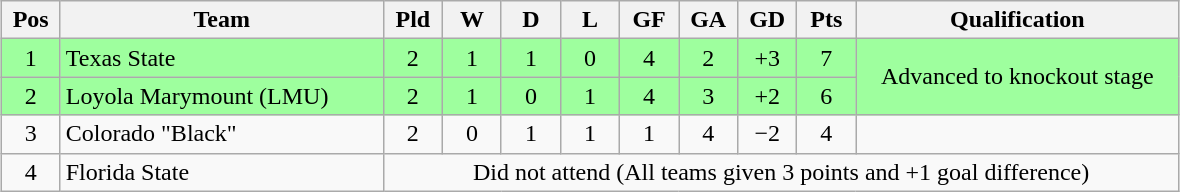<table class="wikitable" style="text-align:center; margin: 1em auto">
<tr>
<th style="width:2em">Pos</th>
<th style="width:13em">Team</th>
<th style="width:2em">Pld</th>
<th style="width:2em">W</th>
<th style="width:2em">D</th>
<th style="width:2em">L</th>
<th style="width:2em">GF</th>
<th style="width:2em">GA</th>
<th style="width:2em">GD</th>
<th style="width:2em">Pts</th>
<th style="width:13em">Qualification</th>
</tr>
<tr bgcolor="#9eff9e">
<td>1</td>
<td style="text-align:left">Texas State</td>
<td>2</td>
<td>1</td>
<td>1</td>
<td>0</td>
<td>4</td>
<td>2</td>
<td>+3</td>
<td>7</td>
<td rowspan="2">Advanced to knockout stage</td>
</tr>
<tr bgcolor="#9eff9e">
<td>2</td>
<td style="text-align:left">Loyola Marymount (LMU)</td>
<td>2</td>
<td>1</td>
<td>0</td>
<td>1</td>
<td>4</td>
<td>3</td>
<td>+2</td>
<td>6</td>
</tr>
<tr>
<td>3</td>
<td style="text-align:left">Colorado "Black"</td>
<td>2</td>
<td>0</td>
<td>1</td>
<td>1</td>
<td>1</td>
<td>4</td>
<td>−2</td>
<td>4</td>
<td></td>
</tr>
<tr>
<td>4</td>
<td style="text-align:left">Florida State</td>
<td colspan="9">Did not attend (All teams given 3 points and +1 goal difference)</td>
</tr>
</table>
